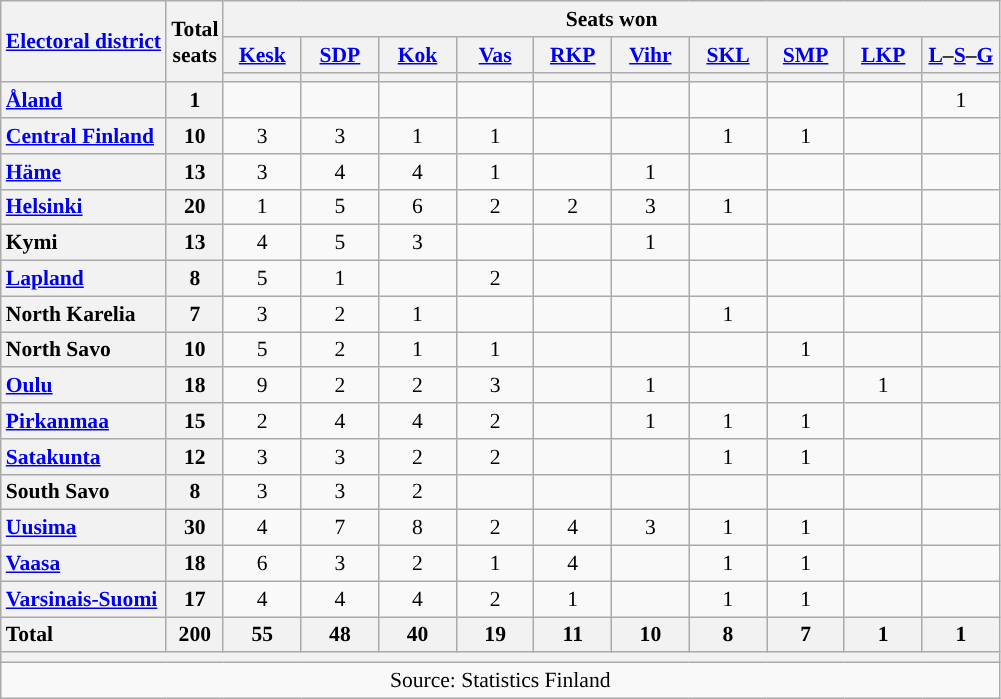<table class="wikitable" style="text-align:center; font-size: 0.9em;">
<tr>
<th rowspan="3"><a href='#'>Electoral district</a></th>
<th rowspan="3">Total<br>seats</th>
<th colspan="10">Seats won</th>
</tr>
<tr>
<th class="unsortable" style="width:45px;"><a href='#'>Kesk</a></th>
<th class="unsortable" style="width:45px;"><a href='#'>SDP</a></th>
<th class="unsortable" style="width:45px;"><a href='#'>Kok</a></th>
<th class="unsortable" style="width:45px;"><a href='#'>Vas</a></th>
<th class="unsortable" style="width:45px;"><a href='#'>RKP</a></th>
<th class="unsortable" style="width:45px;"><a href='#'>Vihr</a></th>
<th class="unsortable" style="width:45px;"><a href='#'>SKL</a></th>
<th class="unsortable" style="width:45px;"><a href='#'>SMP</a></th>
<th class="unsortable" style="width:45px;"><a href='#'>LKP</a></th>
<th class="unsortable" style="width:45px;"><a href='#'>L</a>–<a href='#'>S</a>–<a href='#'>G</a></th>
</tr>
<tr>
<th style="background:"></th>
<th style="background:"></th>
<th style="background:"></th>
<th style="background:"></th>
<th style="background:"></th>
<th style="background:"></th>
<th style="background:"></th>
<th style="background:"></th>
<th style="background:"></th>
<th style="background:"></th>
</tr>
<tr>
<th style="text-align: left;"><a href='#'>Åland</a></th>
<th>1</th>
<td></td>
<td></td>
<td></td>
<td></td>
<td></td>
<td></td>
<td></td>
<td></td>
<td></td>
<td>1</td>
</tr>
<tr>
<th style="text-align: left;"><a href='#'>Central Finland</a></th>
<th>10</th>
<td>3</td>
<td>3</td>
<td>1</td>
<td>1</td>
<td></td>
<td></td>
<td>1</td>
<td>1</td>
<td></td>
<td></td>
</tr>
<tr>
<th style="text-align: left;"><a href='#'>Häme</a></th>
<th>13</th>
<td>3</td>
<td>4</td>
<td>4</td>
<td>1</td>
<td></td>
<td>1</td>
<td></td>
<td></td>
<td></td>
<td></td>
</tr>
<tr>
<th style="text-align: left;"><a href='#'>Helsinki</a></th>
<th>20</th>
<td>1</td>
<td>5</td>
<td>6</td>
<td>2</td>
<td>2</td>
<td>3</td>
<td>1</td>
<td></td>
<td></td>
<td></td>
</tr>
<tr>
<th style="text-align: left;">Kymi</th>
<th>13</th>
<td>4</td>
<td>5</td>
<td>3</td>
<td></td>
<td></td>
<td>1</td>
<td></td>
<td></td>
<td></td>
<td></td>
</tr>
<tr>
<th style="text-align: left;"><a href='#'>Lapland</a></th>
<th>8</th>
<td>5</td>
<td>1</td>
<td></td>
<td>2</td>
<td></td>
<td></td>
<td></td>
<td></td>
<td></td>
<td></td>
</tr>
<tr>
<th style="text-align: left;">North Karelia</th>
<th>7</th>
<td>3</td>
<td>2</td>
<td>1</td>
<td></td>
<td></td>
<td></td>
<td>1</td>
<td></td>
<td></td>
<td></td>
</tr>
<tr>
<th style="text-align: left;">North Savo</th>
<th>10</th>
<td>5</td>
<td>2</td>
<td>1</td>
<td>1</td>
<td></td>
<td></td>
<td></td>
<td>1</td>
<td></td>
<td></td>
</tr>
<tr>
<th style="text-align: left;"><a href='#'>Oulu</a></th>
<th>18</th>
<td>9</td>
<td>2</td>
<td>2</td>
<td>3</td>
<td></td>
<td>1</td>
<td></td>
<td></td>
<td>1</td>
<td></td>
</tr>
<tr>
<th style="text-align: left;"><a href='#'>Pirkanmaa</a></th>
<th>15</th>
<td>2</td>
<td>4</td>
<td>4</td>
<td>2</td>
<td></td>
<td>1</td>
<td>1</td>
<td>1</td>
<td></td>
<td></td>
</tr>
<tr>
<th style="text-align: left;"><a href='#'>Satakunta</a></th>
<th>12</th>
<td>3</td>
<td>3</td>
<td>2</td>
<td>2</td>
<td></td>
<td></td>
<td>1</td>
<td>1</td>
<td></td>
<td></td>
</tr>
<tr>
<th style="text-align: left;">South Savo</th>
<th>8</th>
<td>3</td>
<td>3</td>
<td>2</td>
<td></td>
<td></td>
<td></td>
<td></td>
<td></td>
<td></td>
<td></td>
</tr>
<tr>
<th style="text-align: left;"><a href='#'>Uusima</a></th>
<th>30</th>
<td>4</td>
<td>7</td>
<td>8</td>
<td>2</td>
<td>4</td>
<td>3</td>
<td>1</td>
<td>1</td>
<td></td>
<td></td>
</tr>
<tr>
<th style="text-align: left;"><a href='#'>Vaasa</a></th>
<th>18</th>
<td>6</td>
<td>3</td>
<td>2</td>
<td>1</td>
<td>4</td>
<td></td>
<td>1</td>
<td>1</td>
<td></td>
<td></td>
</tr>
<tr>
<th style="text-align: left;"><a href='#'>Varsinais-Suomi</a></th>
<th>17</th>
<td>4</td>
<td>4</td>
<td>4</td>
<td>2</td>
<td>1</td>
<td></td>
<td>1</td>
<td>1</td>
<td></td>
<td></td>
</tr>
<tr class="sortbottom">
<th style="text-align: left;">Total</th>
<th>200</th>
<th>55</th>
<th>48</th>
<th>40</th>
<th>19</th>
<th>11</th>
<th>10</th>
<th>8</th>
<th>7</th>
<th>1</th>
<th>1</th>
</tr>
<tr>
<th colspan="12"></th>
</tr>
<tr>
<td colspan="12">Source: Statistics Finland</td>
</tr>
</table>
